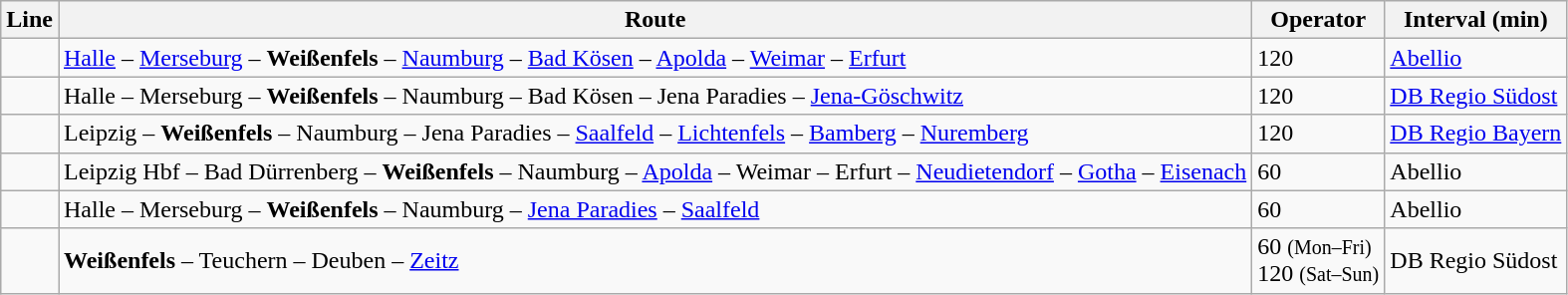<table class="wikitable">
<tr>
<th>Line</th>
<th>Route</th>
<th>Operator</th>
<th>Interval (min)</th>
</tr>
<tr>
<td align="center"></td>
<td><a href='#'>Halle</a> – <a href='#'>Merseburg</a> – <strong>Weißenfels</strong> – <a href='#'>Naumburg</a> – <a href='#'>Bad Kösen</a> – <a href='#'>Apolda</a> – <a href='#'>Weimar</a> – <a href='#'>Erfurt</a></td>
<td>120</td>
<td><a href='#'>Abellio</a></td>
</tr>
<tr>
<td align="center"></td>
<td>Halle – Merseburg – <strong>Weißenfels</strong> – Naumburg – Bad Kösen – Jena Paradies – <a href='#'>Jena-Göschwitz</a></td>
<td>120</td>
<td><a href='#'>DB Regio Südost</a></td>
</tr>
<tr>
<td align="center"></td>
<td>Leipzig – <strong>Weißenfels</strong> – Naumburg – Jena Paradies – <a href='#'>Saalfeld</a> – <a href='#'>Lichtenfels</a> – <a href='#'>Bamberg</a> – <a href='#'>Nuremberg</a></td>
<td>120</td>
<td><a href='#'>DB Regio Bayern</a></td>
</tr>
<tr>
<td></td>
<td>Leipzig Hbf – Bad Dürrenberg – <strong>Weißenfels</strong> – Naumburg – <a href='#'>Apolda</a> – Weimar – Erfurt – <a href='#'>Neudietendorf</a> – <a href='#'>Gotha</a> – <a href='#'>Eisenach</a></td>
<td>60</td>
<td>Abellio</td>
</tr>
<tr>
<td></td>
<td>Halle – Merseburg – <strong>Weißenfels</strong> – Naumburg – <a href='#'>Jena Paradies</a> – <a href='#'>Saalfeld</a></td>
<td>60</td>
<td>Abellio</td>
</tr>
<tr>
<td align="center"></td>
<td><strong>Weißenfels</strong> – Teuchern – Deuben – <a href='#'>Zeitz</a></td>
<td>60 <small>(Mon–Fri)</small><br>120 <small>(Sat–Sun)</small></td>
<td>DB Regio Südost</td>
</tr>
</table>
